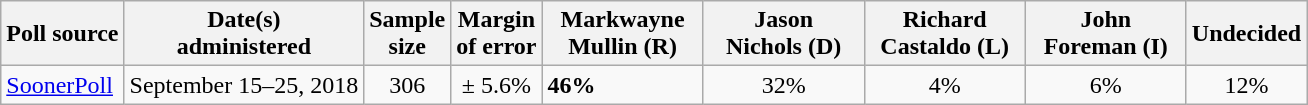<table class="wikitable">
<tr>
<th>Poll source</th>
<th>Date(s)<br>administered</th>
<th>Sample<br>size</th>
<th>Margin<br>of error</th>
<th style="width:100px">Markwayne<br>Mullin (R)</th>
<th style="width:100px">Jason<br>Nichols (D)</th>
<th style="width:100px">Richard<br>Castaldo (L)</th>
<th style="width:100px">John<br>Foreman (I)</th>
<th>Undecided</th>
</tr>
<tr>
<td><a href='#'>SoonerPoll</a></td>
<td align=center>September 15–25, 2018</td>
<td align=center>306</td>
<td align=center>± 5.6%</td>
<td><strong>46%</strong></td>
<td align=center>32%</td>
<td align=center>4%</td>
<td align=center>6%</td>
<td align=center>12%</td>
</tr>
</table>
